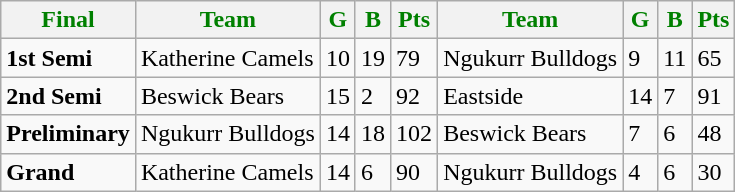<table class="wikitable">
<tr>
<th style="color:green">Final</th>
<th style="color:green">Team</th>
<th style="color:green">G</th>
<th style="color:green">B</th>
<th style="color:green">Pts</th>
<th style="color:green">Team</th>
<th style="color:green">G</th>
<th style="color:green">B</th>
<th style="color:green">Pts</th>
</tr>
<tr>
<td><strong>1st Semi</strong></td>
<td>Katherine Camels</td>
<td>10</td>
<td>19</td>
<td>79</td>
<td>Ngukurr Bulldogs</td>
<td>9</td>
<td>11</td>
<td>65</td>
</tr>
<tr>
<td><strong>2nd Semi</strong></td>
<td>Beswick Bears</td>
<td>15</td>
<td>2</td>
<td>92</td>
<td>Eastside</td>
<td>14</td>
<td>7</td>
<td>91</td>
</tr>
<tr>
<td><strong>Preliminary</strong></td>
<td>Ngukurr Bulldogs</td>
<td>14</td>
<td>18</td>
<td>102</td>
<td>Beswick Bears</td>
<td>7</td>
<td>6</td>
<td>48</td>
</tr>
<tr>
<td><strong>Grand</strong></td>
<td>Katherine Camels</td>
<td>14</td>
<td>6</td>
<td>90</td>
<td>Ngukurr Bulldogs</td>
<td>4</td>
<td>6</td>
<td>30</td>
</tr>
</table>
